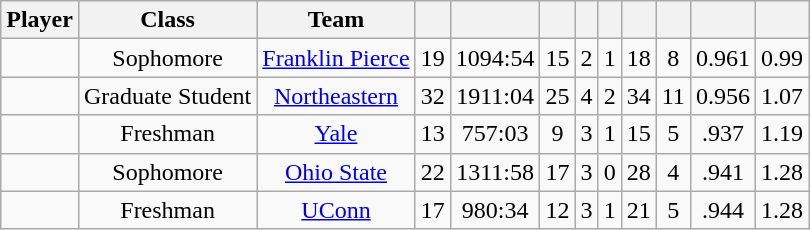<table class="wikitable sortable" style="font-size= 95%;text-align: center;">
<tr>
<th>Player</th>
<th>Class</th>
<th>Team</th>
<th></th>
<th></th>
<th></th>
<th></th>
<th></th>
<th></th>
<th></th>
<th></th>
<th></th>
</tr>
<tr>
<td></td>
<td>Sophomore</td>
<td><a href='#'>Franklin Pierce</a></td>
<td>19</td>
<td>1094:54</td>
<td>15</td>
<td>2</td>
<td>1</td>
<td>18</td>
<td>8</td>
<td>0.961</td>
<td>0.99</td>
</tr>
<tr>
<td></td>
<td>Graduate Student</td>
<td><a href='#'>Northeastern</a></td>
<td>32</td>
<td>1911:04</td>
<td>25</td>
<td>4</td>
<td>2</td>
<td>34</td>
<td>11</td>
<td>0.956</td>
<td>1.07</td>
</tr>
<tr>
<td></td>
<td>Freshman</td>
<td><a href='#'>Yale</a></td>
<td>13</td>
<td>757:03</td>
<td>9</td>
<td>3</td>
<td>1</td>
<td>15</td>
<td>5</td>
<td>.937</td>
<td>1.19</td>
</tr>
<tr>
<td></td>
<td>Sophomore</td>
<td><a href='#'>Ohio State</a></td>
<td>22</td>
<td>1311:58</td>
<td>17</td>
<td>3</td>
<td>0</td>
<td>28</td>
<td>4</td>
<td>.941</td>
<td>1.28</td>
</tr>
<tr>
<td></td>
<td>Freshman</td>
<td><a href='#'>UConn</a></td>
<td>17</td>
<td>980:34</td>
<td>12</td>
<td>3</td>
<td>1</td>
<td>21</td>
<td>5</td>
<td>.944</td>
<td>1.28</td>
</tr>
</table>
